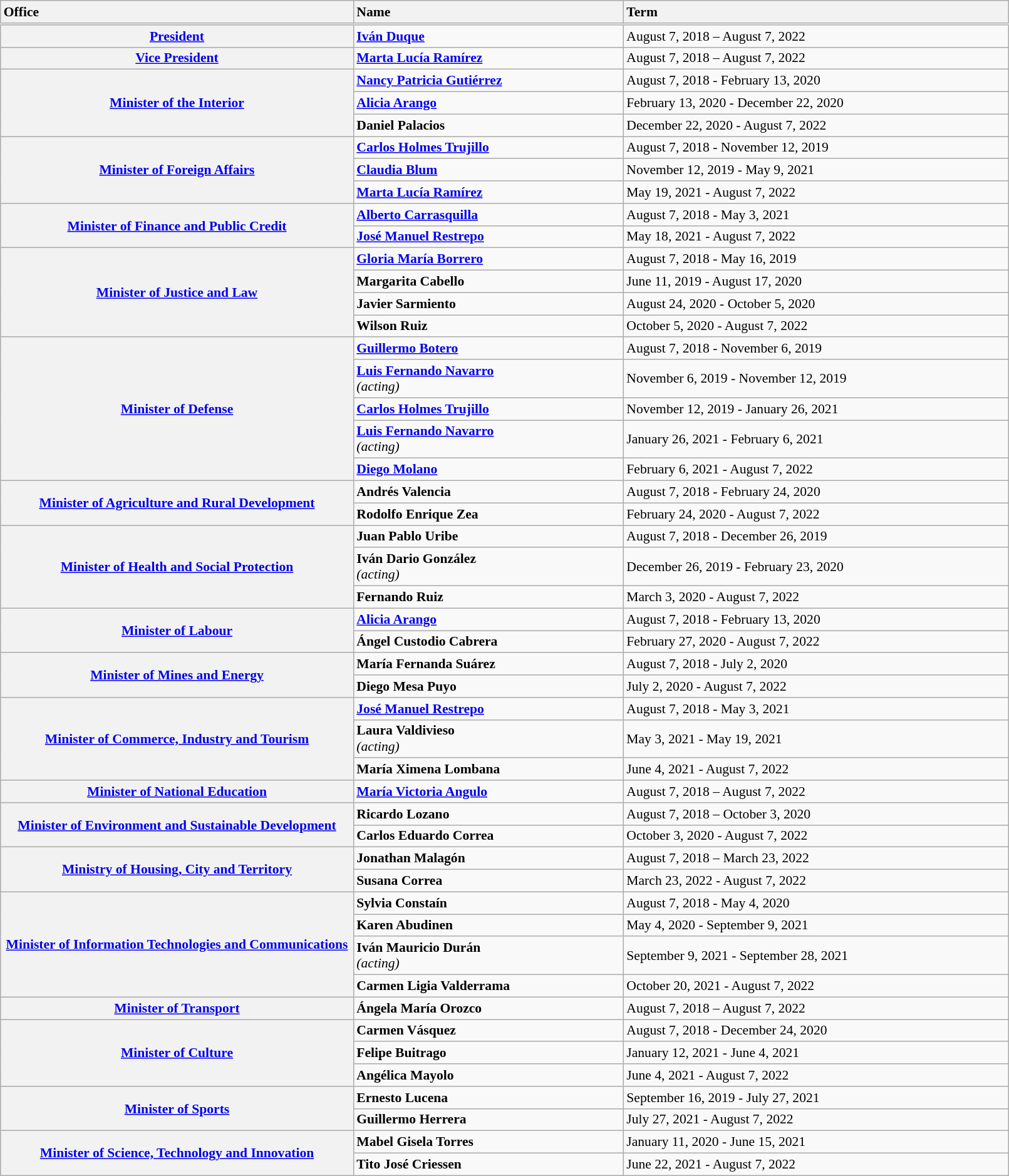<table class="wikitable collapsible plainrowheaders toptextcells" style="width:85%; font-size:90%;">
<tr style="border-bottom-style:double;">
<th scope="col" style="text-align:left; width:35%;">Office</th>
<th scope="col" style="text-align:left;">Name</th>
<th scope="col" style="text-align:left;">Term</th>
</tr>
<tr>
<th scope="row"><a href='#'>President</a></th>
<td><strong><a href='#'>Iván Duque</a></strong></td>
<td>August 7, 2018 – August 7, 2022</td>
</tr>
<tr>
<th scope="row"><a href='#'>Vice President</a></th>
<td><strong><a href='#'>Marta Lucía Ramírez</a></strong></td>
<td>August 7, 2018 – August 7, 2022</td>
</tr>
<tr>
<th scope="row" rowspan="3"><a href='#'>Minister of the Interior</a></th>
<td><strong><a href='#'>Nancy Patricia Gutiérrez</a></strong></td>
<td>August 7, 2018 - February 13, 2020</td>
</tr>
<tr>
<td><strong><a href='#'>Alicia Arango</a></strong></td>
<td>February 13, 2020 - December 22, 2020</td>
</tr>
<tr>
<td><strong>Daniel Palacios</strong></td>
<td>December 22, 2020 - August 7, 2022</td>
</tr>
<tr>
<th scope="row" rowspan="3"><a href='#'>Minister of Foreign Affairs</a></th>
<td><strong><a href='#'>Carlos Holmes Trujillo</a></strong></td>
<td>August 7, 2018 - November 12, 2019</td>
</tr>
<tr>
<td><strong><a href='#'>Claudia Blum</a></strong></td>
<td>November 12, 2019 - May 9, 2021</td>
</tr>
<tr>
<td><strong><a href='#'>Marta Lucía Ramírez</a></strong></td>
<td>May 19, 2021 - August 7, 2022</td>
</tr>
<tr>
<th scope="row" rowspan="2"><a href='#'>Minister of Finance and Public Credit</a></th>
<td><strong><a href='#'>Alberto Carrasquilla</a></strong></td>
<td>August 7, 2018 - May 3, 2021</td>
</tr>
<tr>
<td><strong><a href='#'>José Manuel Restrepo</a></strong></td>
<td>May 18, 2021 - August 7, 2022</td>
</tr>
<tr>
<th scope="row" rowspan="4"><a href='#'>Minister of Justice and Law</a></th>
<td><strong><a href='#'>Gloria María Borrero</a></strong></td>
<td>August 7, 2018 - May 16, 2019</td>
</tr>
<tr>
<td><strong>Margarita Cabello</strong></td>
<td>June 11, 2019 - August 17, 2020</td>
</tr>
<tr>
<td><strong>Javier Sarmiento</strong></td>
<td>August 24, 2020 -  October 5, 2020</td>
</tr>
<tr>
<td><strong>Wilson Ruiz</strong></td>
<td>October 5, 2020 - August 7, 2022</td>
</tr>
<tr>
<th scope="row" rowspan="5"><a href='#'>Minister of Defense</a></th>
<td><strong><a href='#'>Guillermo Botero</a></strong></td>
<td>August 7, 2018 - November 6, 2019</td>
</tr>
<tr>
<td><strong><a href='#'>Luis Fernando Navarro</a></strong> <br><em>(acting)</em></td>
<td>November 6, 2019 - November 12, 2019</td>
</tr>
<tr>
<td><strong><a href='#'>Carlos Holmes Trujillo</a></strong></td>
<td>November 12, 2019 - January 26, 2021</td>
</tr>
<tr>
<td><strong><a href='#'>Luis Fernando Navarro</a></strong> <br><em>(acting)</em></td>
<td>January 26, 2021 - February 6, 2021</td>
</tr>
<tr>
<td><strong><a href='#'>Diego Molano</a></strong></td>
<td>February 6, 2021 - August 7, 2022</td>
</tr>
<tr>
<th scope="row" rowspan="2"><a href='#'>Minister of Agriculture and Rural Development</a></th>
<td><strong>Andrés Valencia</strong></td>
<td>August 7, 2018 - February 24, 2020</td>
</tr>
<tr>
<td><strong>Rodolfo Enrique Zea</strong></td>
<td>February 24, 2020 -  August 7, 2022</td>
</tr>
<tr>
<th scope="row" rowspan="3"><a href='#'>Minister of Health and Social Protection</a></th>
<td><strong>Juan Pablo Uribe</strong></td>
<td>August 7, 2018 - December 26, 2019</td>
</tr>
<tr>
<td><strong>Iván Dario González</strong> <br><em>(acting)</em></td>
<td>December 26, 2019 - February 23, 2020</td>
</tr>
<tr>
<td><strong>Fernando Ruiz</strong></td>
<td>March 3, 2020 - August 7, 2022</td>
</tr>
<tr>
<th scope="row" rowspan="2"><a href='#'>Minister of Labour</a></th>
<td><strong><a href='#'>Alicia Arango</a></strong></td>
<td>August 7, 2018 - February 13, 2020</td>
</tr>
<tr>
<td><strong>Ángel Custodio Cabrera</strong></td>
<td>February 27, 2020 - August 7, 2022</td>
</tr>
<tr>
<th scope="row" rowspan="2"><a href='#'>Minister of Mines and Energy</a></th>
<td><strong>María Fernanda Suárez</strong></td>
<td>August 7, 2018 - July 2, 2020</td>
</tr>
<tr>
<td><strong>Diego Mesa Puyo</strong></td>
<td>July 2, 2020 - August 7, 2022</td>
</tr>
<tr>
<th scope="row" rowspan="3"><a href='#'>Minister of Commerce, Industry and Tourism</a></th>
<td><strong><a href='#'>José Manuel Restrepo</a></strong></td>
<td>August 7, 2018 - May 3, 2021</td>
</tr>
<tr>
<td><strong>Laura Valdivieso</strong> <br><em>(acting)</em></td>
<td>May 3, 2021 - May 19, 2021</td>
</tr>
<tr>
<td><strong>María Ximena Lombana</strong></td>
<td>June 4, 2021 - August 7, 2022</td>
</tr>
<tr>
<th scope="row"><a href='#'>Minister of National Education</a></th>
<td><strong><a href='#'>María Victoria Angulo</a></strong></td>
<td>August 7, 2018 – August 7, 2022</td>
</tr>
<tr>
<th scope="row" rowspan="2"><a href='#'>Minister of Environment and Sustainable Development</a></th>
<td><strong>Ricardo Lozano</strong></td>
<td>August 7, 2018 – October 3, 2020</td>
</tr>
<tr>
<td><strong>Carlos Eduardo Correa</strong></td>
<td>October 3, 2020 - August 7, 2022</td>
</tr>
<tr>
<th scope="row" rowspan="2"><a href='#'>Ministry of Housing, City and Territory</a></th>
<td><strong>Jonathan Malagón</strong></td>
<td>August 7, 2018 – March 23, 2022</td>
</tr>
<tr>
<td><strong>Susana Correa</strong></td>
<td>March 23, 2022 - August 7, 2022</td>
</tr>
<tr>
<th scope="row" rowspan="4"><a href='#'>Minister of Information Technologies and Communications</a></th>
<td><strong>Sylvia Constaín</strong></td>
<td>August 7, 2018 - May 4, 2020</td>
</tr>
<tr>
<td><strong>Karen Abudinen</strong></td>
<td>May 4, 2020 - September 9, 2021</td>
</tr>
<tr>
<td><strong>Iván Mauricio Durán</strong> <br><em>(acting)</em></td>
<td>September 9, 2021 - September 28, 2021</td>
</tr>
<tr>
<td><strong>Carmen Ligia Valderrama</strong></td>
<td>October 20, 2021 - August 7, 2022</td>
</tr>
<tr>
<th scope="row"><a href='#'>Minister of Transport</a></th>
<td><strong>Ángela María Orozco</strong></td>
<td>August 7, 2018 – August 7, 2022</td>
</tr>
<tr>
<th scope="row" rowspan="3"><a href='#'>Minister of Culture</a></th>
<td><strong>Carmen Vásquez</strong></td>
<td>August 7, 2018 - December 24, 2020</td>
</tr>
<tr>
<td><strong>Felipe Buitrago</strong></td>
<td>January 12, 2021 - June 4, 2021</td>
</tr>
<tr>
<td><strong>Angélica Mayolo</strong></td>
<td>June 4, 2021 - August 7, 2022</td>
</tr>
<tr>
<th scope="row" rowspan="2"><a href='#'>Minister of Sports</a></th>
<td><strong>Ernesto Lucena</strong></td>
<td>September 16, 2019 - July 27, 2021</td>
</tr>
<tr>
<td><strong>Guillermo Herrera</strong></td>
<td>July 27, 2021 - August 7, 2022</td>
</tr>
<tr>
<th scope="row" rowspan="2"><a href='#'>Minister of Science, Technology and Innovation</a></th>
<td><strong>Mabel Gisela Torres</strong></td>
<td>January 11, 2020 - June 15, 2021</td>
</tr>
<tr>
<td><strong>Tito José Criessen</strong></td>
<td>June 22, 2021 - August 7, 2022</td>
</tr>
</table>
